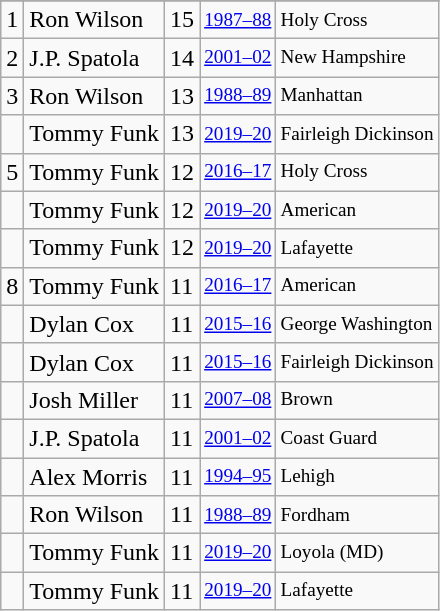<table class="wikitable">
<tr>
</tr>
<tr>
<td>1</td>
<td>Ron Wilson</td>
<td>15</td>
<td style="font-size:80%;"><a href='#'>1987–88</a></td>
<td style="font-size:80%;">Holy Cross</td>
</tr>
<tr>
<td>2</td>
<td>J.P. Spatola</td>
<td>14</td>
<td style="font-size:80%;"><a href='#'>2001–02</a></td>
<td style="font-size:80%;">New Hampshire</td>
</tr>
<tr>
<td>3</td>
<td>Ron Wilson</td>
<td>13</td>
<td style="font-size:80%;"><a href='#'>1988–89</a></td>
<td style="font-size:80%;">Manhattan</td>
</tr>
<tr>
<td></td>
<td>Tommy Funk</td>
<td>13</td>
<td style="font-size:80%;"><a href='#'>2019–20</a></td>
<td style="font-size:80%;">Fairleigh Dickinson</td>
</tr>
<tr>
<td>5</td>
<td>Tommy Funk</td>
<td>12</td>
<td style="font-size:80%;"><a href='#'>2016–17</a></td>
<td style="font-size:80%;">Holy Cross</td>
</tr>
<tr>
<td></td>
<td>Tommy Funk</td>
<td>12</td>
<td style="font-size:80%;"><a href='#'>2019–20</a></td>
<td style="font-size:80%;">American</td>
</tr>
<tr>
<td></td>
<td>Tommy Funk</td>
<td>12</td>
<td style="font-size:80%;"><a href='#'>2019–20</a></td>
<td style="font-size:80%;">Lafayette</td>
</tr>
<tr>
<td>8</td>
<td>Tommy Funk</td>
<td>11</td>
<td style="font-size:80%;"><a href='#'>2016–17</a></td>
<td style="font-size:80%;">American</td>
</tr>
<tr>
<td></td>
<td>Dylan Cox</td>
<td>11</td>
<td style="font-size:80%;"><a href='#'>2015–16</a></td>
<td style="font-size:80%;">George Washington</td>
</tr>
<tr>
<td></td>
<td>Dylan Cox</td>
<td>11</td>
<td style="font-size:80%;"><a href='#'>2015–16</a></td>
<td style="font-size:80%;">Fairleigh Dickinson</td>
</tr>
<tr>
<td></td>
<td>Josh Miller</td>
<td>11</td>
<td style="font-size:80%;"><a href='#'>2007–08</a></td>
<td style="font-size:80%;">Brown</td>
</tr>
<tr>
<td></td>
<td>J.P. Spatola</td>
<td>11</td>
<td style="font-size:80%;"><a href='#'>2001–02</a></td>
<td style="font-size:80%;">Coast Guard</td>
</tr>
<tr>
<td></td>
<td>Alex Morris</td>
<td>11</td>
<td style="font-size:80%;"><a href='#'>1994–95</a></td>
<td style="font-size:80%;">Lehigh</td>
</tr>
<tr>
<td></td>
<td>Ron Wilson</td>
<td>11</td>
<td style="font-size:80%;"><a href='#'>1988–89</a></td>
<td style="font-size:80%;">Fordham</td>
</tr>
<tr>
<td></td>
<td>Tommy Funk</td>
<td>11</td>
<td style="font-size:80%;"><a href='#'>2019–20</a></td>
<td style="font-size:80%;">Loyola (MD)</td>
</tr>
<tr>
<td></td>
<td>Tommy Funk</td>
<td>11</td>
<td style="font-size:80%;"><a href='#'>2019–20</a></td>
<td style="font-size:80%;">Lafayette</td>
</tr>
</table>
